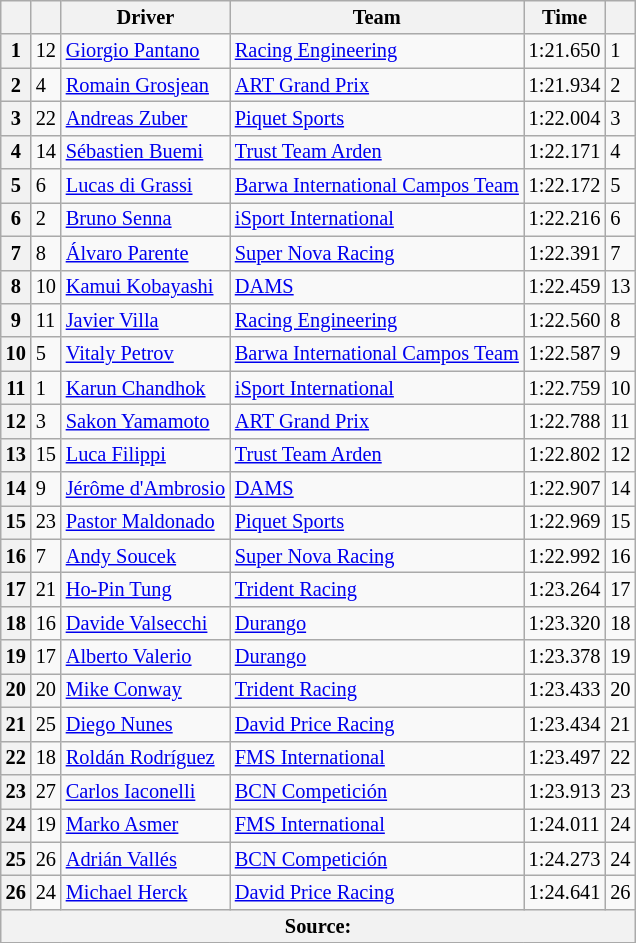<table class="wikitable" style="font-size:85%">
<tr>
<th></th>
<th></th>
<th>Driver</th>
<th>Team</th>
<th>Time</th>
<th></th>
</tr>
<tr>
<th>1</th>
<td>12</td>
<td> <a href='#'>Giorgio Pantano</a></td>
<td><a href='#'>Racing Engineering</a></td>
<td>1:21.650</td>
<td>1</td>
</tr>
<tr>
<th>2</th>
<td>4</td>
<td> <a href='#'>Romain Grosjean</a></td>
<td><a href='#'>ART Grand Prix</a></td>
<td>1:21.934</td>
<td>2</td>
</tr>
<tr>
<th>3</th>
<td>22</td>
<td> <a href='#'>Andreas Zuber</a></td>
<td><a href='#'>Piquet Sports</a></td>
<td>1:22.004</td>
<td>3</td>
</tr>
<tr>
<th>4</th>
<td>14</td>
<td> <a href='#'>Sébastien Buemi</a></td>
<td><a href='#'>Trust Team Arden</a></td>
<td>1:22.171</td>
<td>4</td>
</tr>
<tr>
<th>5</th>
<td>6</td>
<td> <a href='#'>Lucas di Grassi</a></td>
<td><a href='#'>Barwa International Campos Team</a></td>
<td>1:22.172</td>
<td>5</td>
</tr>
<tr>
<th>6</th>
<td>2</td>
<td> <a href='#'>Bruno Senna</a></td>
<td><a href='#'>iSport International</a></td>
<td>1:22.216</td>
<td>6</td>
</tr>
<tr>
<th>7</th>
<td>8</td>
<td> <a href='#'>Álvaro Parente</a></td>
<td><a href='#'>Super Nova Racing</a></td>
<td>1:22.391</td>
<td>7</td>
</tr>
<tr>
<th>8</th>
<td>10</td>
<td> <a href='#'>Kamui Kobayashi</a></td>
<td><a href='#'>DAMS</a></td>
<td>1:22.459</td>
<td>13</td>
</tr>
<tr>
<th>9</th>
<td>11</td>
<td> <a href='#'>Javier Villa</a></td>
<td><a href='#'>Racing Engineering</a></td>
<td>1:22.560</td>
<td>8</td>
</tr>
<tr>
<th>10</th>
<td>5</td>
<td> <a href='#'>Vitaly Petrov</a></td>
<td><a href='#'>Barwa International Campos Team</a></td>
<td>1:22.587</td>
<td>9</td>
</tr>
<tr>
<th>11</th>
<td>1</td>
<td> <a href='#'>Karun Chandhok</a></td>
<td><a href='#'>iSport International</a></td>
<td>1:22.759</td>
<td>10</td>
</tr>
<tr>
<th>12</th>
<td>3</td>
<td> <a href='#'>Sakon Yamamoto</a></td>
<td><a href='#'>ART Grand Prix</a></td>
<td>1:22.788</td>
<td>11</td>
</tr>
<tr>
<th>13</th>
<td>15</td>
<td> <a href='#'>Luca Filippi</a></td>
<td><a href='#'>Trust Team Arden</a></td>
<td>1:22.802</td>
<td>12</td>
</tr>
<tr>
<th>14</th>
<td>9</td>
<td> <a href='#'>Jérôme d'Ambrosio</a></td>
<td><a href='#'>DAMS</a></td>
<td>1:22.907</td>
<td>14</td>
</tr>
<tr>
<th>15</th>
<td>23</td>
<td> <a href='#'>Pastor Maldonado</a></td>
<td><a href='#'>Piquet Sports</a></td>
<td>1:22.969</td>
<td>15</td>
</tr>
<tr>
<th>16</th>
<td>7</td>
<td> <a href='#'>Andy Soucek</a></td>
<td><a href='#'>Super Nova Racing</a></td>
<td>1:22.992</td>
<td>16</td>
</tr>
<tr>
<th>17</th>
<td>21</td>
<td> <a href='#'>Ho-Pin Tung</a></td>
<td><a href='#'>Trident Racing</a></td>
<td>1:23.264</td>
<td>17</td>
</tr>
<tr>
<th>18</th>
<td>16</td>
<td> <a href='#'>Davide Valsecchi</a></td>
<td><a href='#'>Durango</a></td>
<td>1:23.320</td>
<td>18</td>
</tr>
<tr>
<th>19</th>
<td>17</td>
<td> <a href='#'>Alberto Valerio</a></td>
<td><a href='#'>Durango</a></td>
<td>1:23.378</td>
<td>19</td>
</tr>
<tr>
<th>20</th>
<td>20</td>
<td> <a href='#'>Mike Conway</a></td>
<td><a href='#'>Trident Racing</a></td>
<td>1:23.433</td>
<td>20</td>
</tr>
<tr>
<th>21</th>
<td>25</td>
<td> <a href='#'>Diego Nunes</a></td>
<td><a href='#'>David Price Racing</a></td>
<td>1:23.434</td>
<td>21</td>
</tr>
<tr>
<th>22</th>
<td>18</td>
<td> <a href='#'>Roldán Rodríguez</a></td>
<td><a href='#'>FMS International</a></td>
<td>1:23.497</td>
<td>22</td>
</tr>
<tr>
<th>23</th>
<td>27</td>
<td> <a href='#'>Carlos Iaconelli</a></td>
<td><a href='#'>BCN Competición</a></td>
<td>1:23.913</td>
<td>23</td>
</tr>
<tr>
<th>24</th>
<td>19</td>
<td> <a href='#'>Marko Asmer</a></td>
<td><a href='#'>FMS International</a></td>
<td>1:24.011</td>
<td>24</td>
</tr>
<tr>
<th>25</th>
<td>26</td>
<td> <a href='#'>Adrián Vallés</a></td>
<td><a href='#'>BCN Competición</a></td>
<td>1:24.273</td>
<td>24</td>
</tr>
<tr>
<th>26</th>
<td>24</td>
<td> <a href='#'>Michael Herck</a></td>
<td><a href='#'>David Price Racing</a></td>
<td>1:24.641</td>
<td>26</td>
</tr>
<tr>
<th colspan="6">Source:</th>
</tr>
<tr>
</tr>
</table>
